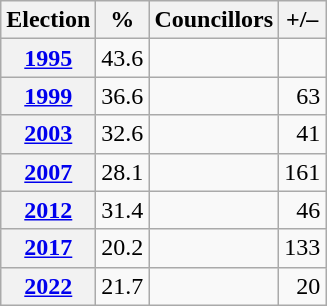<table class="wikitable" style="text-align:right">
<tr>
<th>Election</th>
<th>%</th>
<th>Councillors</th>
<th>+/–</th>
</tr>
<tr>
<th><a href='#'>1995</a></th>
<td>43.6</td>
<td></td>
<td></td>
</tr>
<tr>
<th><a href='#'>1999</a></th>
<td>36.6</td>
<td></td>
<td> 63</td>
</tr>
<tr>
<th><a href='#'>2003</a></th>
<td>32.6</td>
<td></td>
<td> 41</td>
</tr>
<tr>
<th><a href='#'>2007</a></th>
<td>28.1</td>
<td></td>
<td> 161</td>
</tr>
<tr>
<th><a href='#'>2012</a></th>
<td>31.4</td>
<td></td>
<td> 46</td>
</tr>
<tr>
<th><a href='#'>2017</a></th>
<td>20.2</td>
<td></td>
<td> 133</td>
</tr>
<tr>
<th><a href='#'>2022</a></th>
<td>21.7</td>
<td></td>
<td> 20</td>
</tr>
</table>
